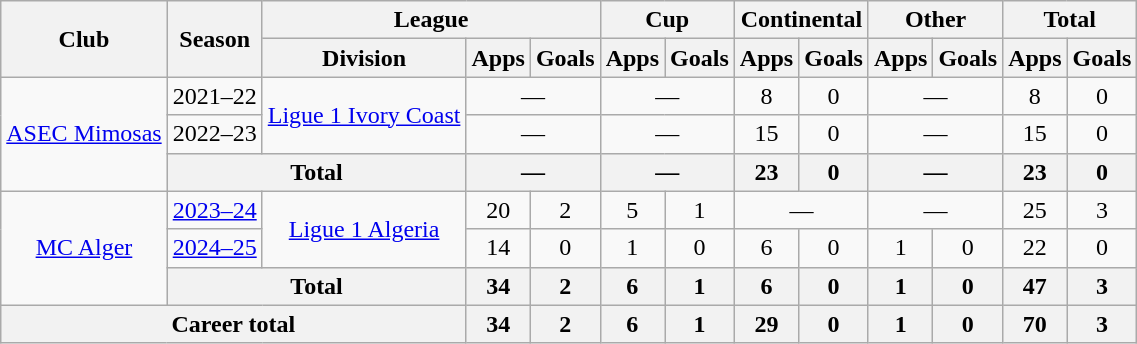<table class="wikitable" style="text-align: center">
<tr>
<th rowspan="2">Club</th>
<th rowspan="2">Season</th>
<th colspan="3">League</th>
<th colspan="2">Cup</th>
<th colspan="2">Continental</th>
<th colspan="2">Other</th>
<th colspan="2">Total</th>
</tr>
<tr>
<th>Division</th>
<th>Apps</th>
<th>Goals</th>
<th>Apps</th>
<th>Goals</th>
<th>Apps</th>
<th>Goals</th>
<th>Apps</th>
<th>Goals</th>
<th>Apps</th>
<th>Goals</th>
</tr>
<tr>
<td rowspan="3"><a href='#'>ASEC Mimosas</a></td>
<td>2021–22</td>
<td rowspan=2><a href='#'>Ligue 1 Ivory Coast</a></td>
<td colspan=2>—</td>
<td colspan=2>—</td>
<td>8</td>
<td>0</td>
<td colspan=2>—</td>
<td>8</td>
<td>0</td>
</tr>
<tr>
<td>2022–23</td>
<td colspan=2>—</td>
<td colspan=2>—</td>
<td>15</td>
<td>0</td>
<td colspan=2>—</td>
<td>15</td>
<td>0</td>
</tr>
<tr>
<th colspan="2">Total</th>
<th colspan=2>—</th>
<th colspan=2>—</th>
<th>23</th>
<th>0</th>
<th colspan=2>—</th>
<th>23</th>
<th>0</th>
</tr>
<tr>
<td rowspan="3"><a href='#'>MC Alger</a></td>
<td><a href='#'>2023–24</a></td>
<td rowspan="2"><a href='#'>Ligue 1 Algeria</a></td>
<td>20</td>
<td>2</td>
<td>5</td>
<td>1</td>
<td colspan=2>—</td>
<td colspan=2>—</td>
<td>25</td>
<td>3</td>
</tr>
<tr>
<td><a href='#'>2024–25</a></td>
<td>14</td>
<td>0</td>
<td>1</td>
<td>0</td>
<td>6</td>
<td>0</td>
<td>1</td>
<td>0</td>
<td>22</td>
<td>0</td>
</tr>
<tr>
<th colspan="2">Total</th>
<th>34</th>
<th>2</th>
<th>6</th>
<th>1</th>
<th>6</th>
<th>0</th>
<th>1</th>
<th>0</th>
<th>47</th>
<th>3</th>
</tr>
<tr>
<th colspan="3">Career total</th>
<th>34</th>
<th>2</th>
<th>6</th>
<th>1</th>
<th>29</th>
<th>0</th>
<th>1</th>
<th>0</th>
<th>70</th>
<th>3</th>
</tr>
</table>
